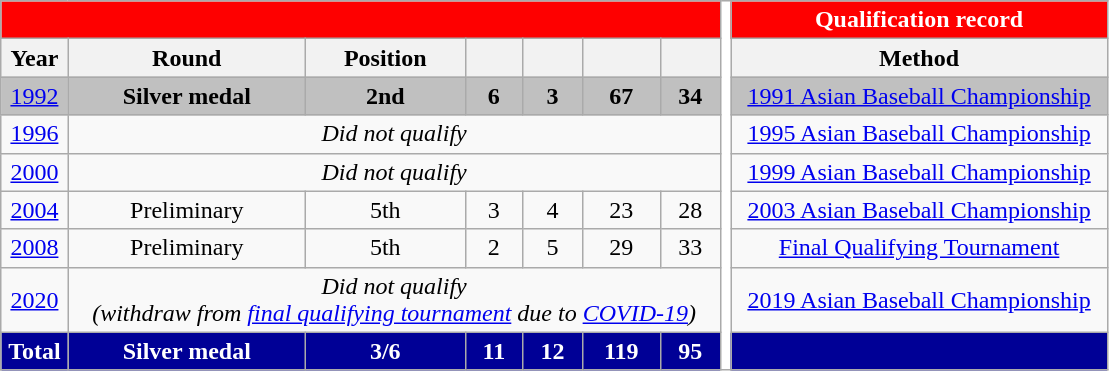<table class="wikitable" style="text-align: center;">
<tr>
<th style="background:#FE0000;" colspan="7"><a href='#'></a> </th>
<th style="background:white; width:1%;" rowspan="9"></th>
<th style="background:#FE0000; color:#FFFFFF;">Qualification record</th>
</tr>
<tr>
<th>Year</th>
<th>Round</th>
<th>Position</th>
<th></th>
<th></th>
<th></th>
<th></th>
<th>Method</th>
</tr>
<tr style="background:Silver;">
<td> <a href='#'>1992</a></td>
<td><strong>Silver medal</strong></td>
<td><strong> 2nd</strong></td>
<td><strong>6</strong></td>
<td><strong>3</strong></td>
<td><strong>67</strong></td>
<td><strong>34</strong></td>
<td> <a href='#'>1991 Asian Baseball Championship</a></td>
</tr>
<tr>
<td> <a href='#'>1996</a></td>
<td colspan=6 align=center><em>Did not qualify</em></td>
<td> <a href='#'>1995 Asian Baseball Championship</a></td>
</tr>
<tr>
<td> <a href='#'>2000</a></td>
<td colspan=6 align=center><em>Did not qualify</em></td>
<td> <a href='#'>1999 Asian Baseball Championship</a></td>
</tr>
<tr>
<td> <a href='#'>2004</a></td>
<td>Preliminary</td>
<td>5th</td>
<td>3</td>
<td>4</td>
<td>23</td>
<td>28</td>
<td> <a href='#'>2003 Asian Baseball Championship</a></td>
</tr>
<tr>
<td> <a href='#'>2008</a></td>
<td>Preliminary</td>
<td>5th</td>
<td>2</td>
<td>5</td>
<td>29</td>
<td>33</td>
<td> <a href='#'>Final Qualifying Tournament</a></td>
</tr>
<tr>
<td> <a href='#'>2020</a></td>
<td colspan=6 align=center><em>Did not qualify</em><br><em>(withdraw from <a href='#'>final qualifying tournament</a> due to <a href='#'>COVID-19</a>)</em></td>
<td> <a href='#'>2019 Asian Baseball Championship</a></td>
</tr>
<tr>
<th style="color:white; background:#000096;">Total</th>
<th style="color:white; background:#000096;">Silver medal</th>
<th style="color:white; background:#000096;">3/6</th>
<th style="color:white; background:#000096;">11</th>
<th style="color:white; background:#000096;">12</th>
<th style="color:white; background:#000096;">119</th>
<th style="color:white; background:#000096;">95</th>
<th style="color:white; background:#000096;"></th>
</tr>
</table>
